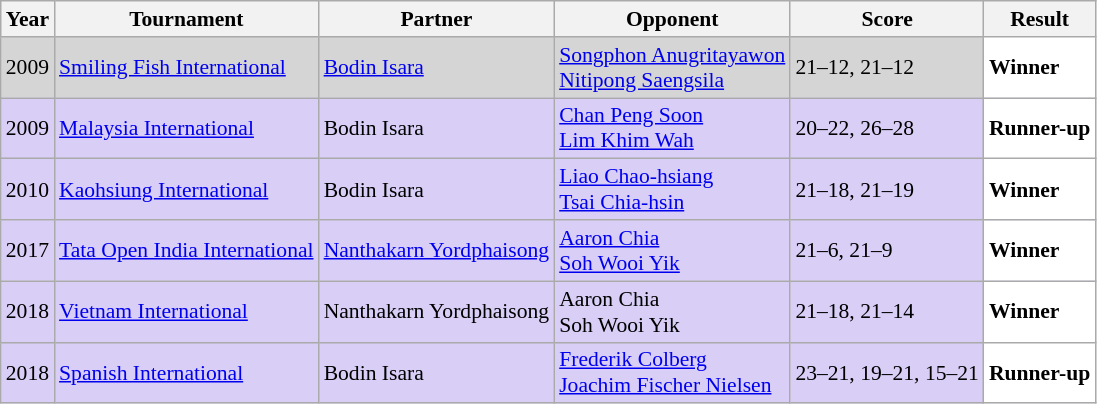<table class="sortable wikitable" style="font-size: 90%;">
<tr>
<th>Year</th>
<th>Tournament</th>
<th>Partner</th>
<th>Opponent</th>
<th>Score</th>
<th>Result</th>
</tr>
<tr style="background:#D5D5D5">
<td align="center">2009</td>
<td align="left"><a href='#'>Smiling Fish International</a></td>
<td align="left"> <a href='#'>Bodin Isara</a></td>
<td align="left"> <a href='#'>Songphon Anugritayawon</a><br> <a href='#'>Nitipong Saengsila</a></td>
<td align="left">21–12, 21–12</td>
<td style="text-align:left; background:white"> <strong>Winner</strong></td>
</tr>
<tr style="background:#D8CEF6">
<td align="center">2009</td>
<td align="left"><a href='#'>Malaysia International</a></td>
<td align="left"> Bodin Isara</td>
<td align="left"> <a href='#'>Chan Peng Soon</a><br> <a href='#'>Lim Khim Wah</a></td>
<td align="left">20–22, 26–28</td>
<td style="text-align:left; background:white"> <strong>Runner-up</strong></td>
</tr>
<tr style="background:#D8CEF6">
<td align="center">2010</td>
<td align="left"><a href='#'>Kaohsiung International</a></td>
<td align="left"> Bodin Isara</td>
<td align="left"> <a href='#'>Liao Chao-hsiang</a><br> <a href='#'>Tsai Chia-hsin</a></td>
<td align="left">21–18, 21–19</td>
<td style="text-align:left; background:white"> <strong>Winner</strong></td>
</tr>
<tr style="background:#D8CEF6">
<td align="center">2017</td>
<td align="left"><a href='#'>Tata Open India International</a></td>
<td align="left"> <a href='#'>Nanthakarn Yordphaisong</a></td>
<td align="left"> <a href='#'>Aaron Chia</a><br> <a href='#'>Soh Wooi Yik</a></td>
<td align="left">21–6, 21–9</td>
<td style="text-align:left; background:white"> <strong>Winner</strong></td>
</tr>
<tr style="background:#D8CEF6">
<td align="center">2018</td>
<td align="left"><a href='#'>Vietnam International</a></td>
<td align="left"> Nanthakarn Yordphaisong</td>
<td align="left"> Aaron Chia<br> Soh Wooi Yik</td>
<td align="left">21–18, 21–14</td>
<td style="text-align:left; background:white"> <strong>Winner</strong></td>
</tr>
<tr style="background:#D8CEF6">
<td align="center">2018</td>
<td align="left"><a href='#'>Spanish International</a></td>
<td align="left"> Bodin Isara</td>
<td align="left"> <a href='#'>Frederik Colberg</a><br> <a href='#'>Joachim Fischer Nielsen</a></td>
<td align="left">23–21, 19–21, 15–21</td>
<td style="text-align:left; background:white"> <strong>Runner-up</strong></td>
</tr>
</table>
